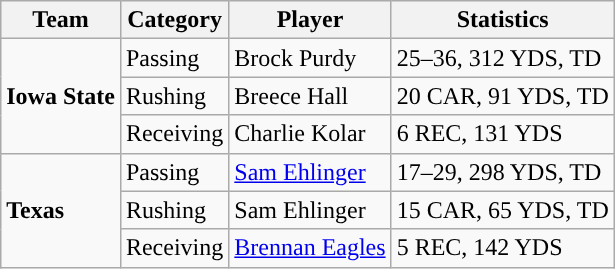<table class="wikitable" style="float: right;">
<tr>
<th>Team</th>
<th>Category</th>
<th>Player</th>
<th>Statistics</th>
</tr>
<tr>
<td rowspan=3><strong>Iowa State</strong></td>
<td>Passing</td>
<td>Brock Purdy</td>
<td>25–36, 312 YDS, TD</td>
</tr>
<tr>
<td>Rushing</td>
<td>Breece Hall</td>
<td>20 CAR, 91 YDS, TD</td>
</tr>
<tr>
<td>Receiving</td>
<td>Charlie Kolar</td>
<td>6 REC, 131 YDS</td>
</tr>
<tr>
<td rowspan=3><strong>Texas</strong></td>
<td>Passing</td>
<td><a href='#'>Sam Ehlinger</a></td>
<td>17–29, 298 YDS, TD</td>
</tr>
<tr>
<td>Rushing</td>
<td>Sam Ehlinger</td>
<td>15 CAR, 65 YDS, TD</td>
</tr>
<tr>
<td>Receiving</td>
<td><a href='#'>Brennan Eagles</a></td>
<td>5 REC, 142 YDS</td>
</tr>
</table>
